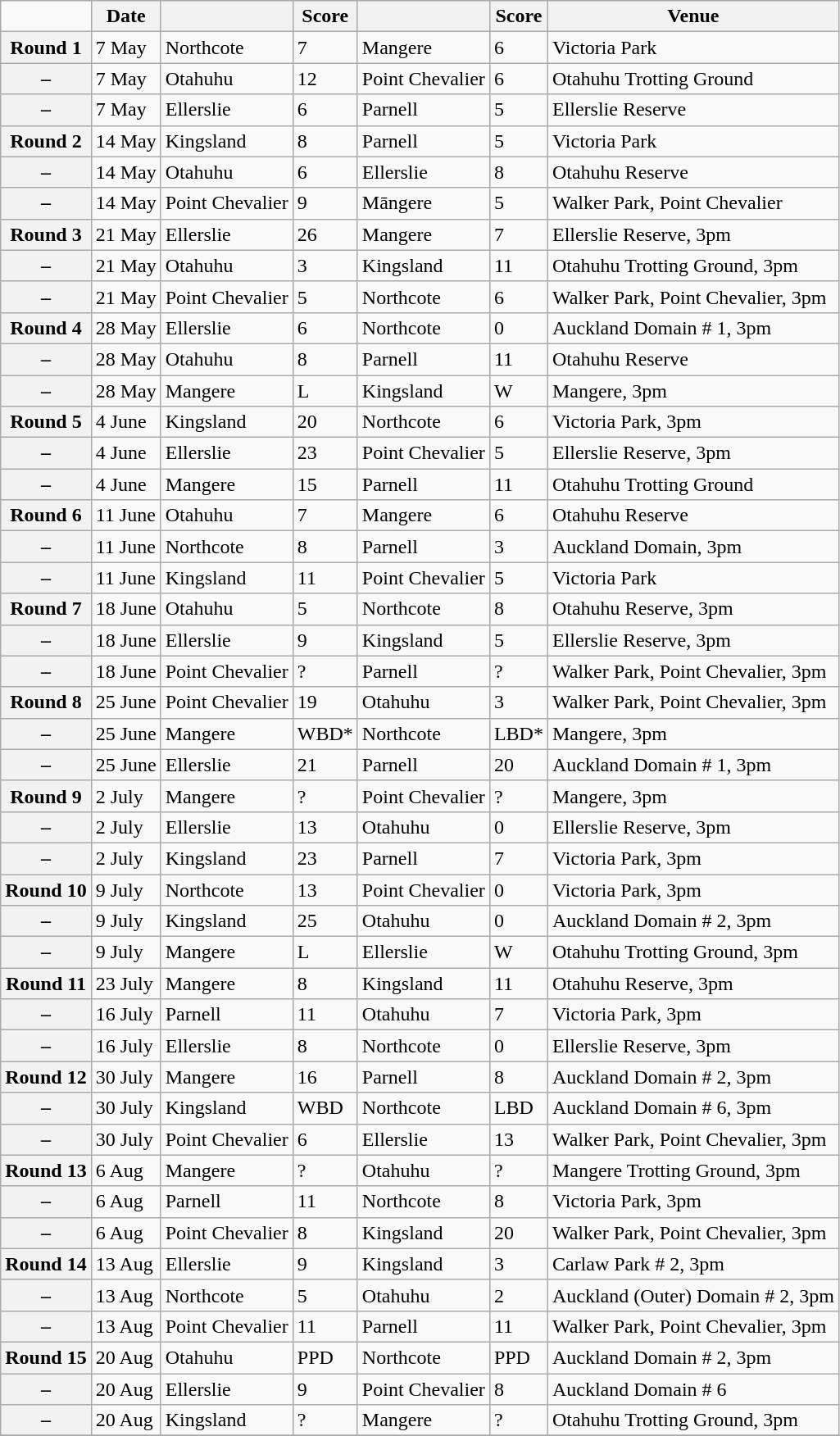<table class="wikitable mw-collapsible">
<tr>
<td></td>
<th scope="col">Date</th>
<th scope="col"></th>
<th scope="col">Score</th>
<th scope="col"></th>
<th scope="col">Score</th>
<th scope="col">Venue</th>
</tr>
<tr>
<th scope="row">Round 1</th>
<td>7 May </td>
<td>Northcote</td>
<td>7</td>
<td>Mangere</td>
<td>6</td>
<td>Victoria Park</td>
</tr>
<tr>
<th scope="row">–</th>
<td>7 May</td>
<td>Otahuhu</td>
<td>12</td>
<td>Point Chevalier</td>
<td>6</td>
<td>Otahuhu Trotting Ground</td>
</tr>
<tr>
<th scope="row">–</th>
<td>7 May</td>
<td>Ellerslie</td>
<td>6</td>
<td>Parnell</td>
<td>5</td>
<td>Ellerslie Reserve</td>
</tr>
<tr>
<th scope="row">Round 2</th>
<td>14 May </td>
<td>Kingsland</td>
<td>8</td>
<td>Parnell</td>
<td>5</td>
<td>Victoria Park</td>
</tr>
<tr>
<th scope="row">–</th>
<td>14 May</td>
<td>Otahuhu</td>
<td>6</td>
<td>Ellerslie</td>
<td>8</td>
<td>Otahuhu Reserve</td>
</tr>
<tr>
<th scope="row">–</th>
<td>14 May</td>
<td>Point Chevalier</td>
<td>9</td>
<td>Māngere</td>
<td>5</td>
<td>Walker Park, Point Chevalier</td>
</tr>
<tr>
<th scope="row">Round 3</th>
<td>21 May </td>
<td>Ellerslie</td>
<td>26</td>
<td>Mangere</td>
<td>7</td>
<td>Ellerslie Reserve, 3pm</td>
</tr>
<tr>
<th scope="row">–</th>
<td>21 May</td>
<td>Otahuhu</td>
<td>3</td>
<td>Kingsland</td>
<td>11</td>
<td>Otahuhu Trotting Ground, 3pm</td>
</tr>
<tr>
<th scope="row">–</th>
<td>21 May</td>
<td>Point Chevalier</td>
<td>5</td>
<td>Northcote</td>
<td>6</td>
<td>Walker Park, Point Chevalier, 3pm</td>
</tr>
<tr>
<th scope="row">Round 4</th>
<td>28 May </td>
<td>Ellerslie</td>
<td>6</td>
<td>Northcote</td>
<td>0</td>
<td>Auckland Domain # 1, 3pm</td>
</tr>
<tr>
<th scope="row">–</th>
<td>28 May</td>
<td>Otahuhu</td>
<td>8</td>
<td>Parnell</td>
<td>11</td>
<td>Otahuhu Reserve</td>
</tr>
<tr>
<th scope="row">–</th>
<td>28 May</td>
<td>Mangere</td>
<td>L</td>
<td>Kingsland</td>
<td>W</td>
<td>Mangere, 3pm</td>
</tr>
<tr>
<th scope="row">Round 5</th>
<td>4 June </td>
<td>Kingsland</td>
<td>20</td>
<td>Northcote</td>
<td>6</td>
<td>Victoria Park, 3pm</td>
</tr>
<tr>
<th scope="row">–</th>
<td>4 June</td>
<td>Ellerslie</td>
<td>23</td>
<td>Point Chevalier</td>
<td>5</td>
<td>Ellerslie Reserve, 3pm</td>
</tr>
<tr>
<th scope="row">–</th>
<td>4 June</td>
<td>Mangere</td>
<td>15</td>
<td>Parnell</td>
<td>11</td>
<td>Otahuhu Trotting Ground</td>
</tr>
<tr>
<th scope="row">Round 6</th>
<td>11 June </td>
<td>Otahuhu</td>
<td>7</td>
<td>Mangere</td>
<td>6</td>
<td>Otahuhu Reserve</td>
</tr>
<tr>
<th scope="row">–</th>
<td>11 June</td>
<td>Northcote</td>
<td>8</td>
<td>Parnell</td>
<td>3</td>
<td>Auckland Domain, 3pm</td>
</tr>
<tr>
<th scope="row">–</th>
<td>11 June</td>
<td>Kingsland</td>
<td>11</td>
<td>Point Chevalier</td>
<td>5</td>
<td>Victoria Park</td>
</tr>
<tr>
<th scope="row">Round 7</th>
<td>18 June </td>
<td>Otahuhu</td>
<td>5</td>
<td>Northcote</td>
<td>8</td>
<td>Otahuhu Reserve, 3pm</td>
</tr>
<tr>
<th scope="row">–</th>
<td>18 June</td>
<td>Ellerslie</td>
<td>9</td>
<td>Kingsland</td>
<td>5</td>
<td>Ellerslie Reserve, 3pm</td>
</tr>
<tr>
<th scope="row">–</th>
<td>18 June</td>
<td>Point Chevalier</td>
<td>?</td>
<td>Parnell</td>
<td>?</td>
<td>Walker Park, Point Chevalier, 3pm</td>
</tr>
<tr>
<th scope="row">Round 8</th>
<td>25 June </td>
<td>Point Chevalier</td>
<td>19</td>
<td>Otahuhu</td>
<td>3</td>
<td>Walker Park, Point Chevalier, 3pm</td>
</tr>
<tr>
<th scope="row">–</th>
<td>25 June</td>
<td>Mangere</td>
<td>WBD*</td>
<td>Northcote</td>
<td>LBD*</td>
<td>Mangere, 3pm</td>
</tr>
<tr>
<th scope="row">–</th>
<td>25 June</td>
<td>Ellerslie</td>
<td>21</td>
<td>Parnell</td>
<td>20</td>
<td>Auckland Domain # 1, 3pm</td>
</tr>
<tr>
<th scope="row">Round 9</th>
<td>2 July </td>
<td>Mangere</td>
<td>?</td>
<td>Point Chevalier</td>
<td>?</td>
<td>Mangere, 3pm</td>
</tr>
<tr>
<th scope="row">–</th>
<td>2 July</td>
<td>Ellerslie</td>
<td>13</td>
<td>Otahuhu</td>
<td>0</td>
<td>Ellerslie Reserve, 3pm</td>
</tr>
<tr>
<th scope="row">–</th>
<td>2 July</td>
<td>Kingsland</td>
<td>23</td>
<td>Parnell</td>
<td>7</td>
<td>Victoria Park, 3pm</td>
</tr>
<tr>
<th scope="row">Round 10</th>
<td>9 July </td>
<td>Northcote</td>
<td>13</td>
<td>Point Chevalier</td>
<td>0</td>
<td>Victoria Park, 3pm</td>
</tr>
<tr>
<th scope="row">–</th>
<td>9 July</td>
<td>Kingsland</td>
<td>25</td>
<td>Otahuhu</td>
<td>0</td>
<td>Auckland Domain # 2, 3pm</td>
</tr>
<tr>
<th scope="row">–</th>
<td>9 July</td>
<td>Mangere</td>
<td>L</td>
<td>Ellerslie</td>
<td>W</td>
<td>Otahuhu Trotting Ground, 3pm</td>
</tr>
<tr>
<th scope="row">Round 11</th>
<td>23 July </td>
<td>Mangere</td>
<td>8</td>
<td>Kingsland</td>
<td>11</td>
<td>Otahuhu Reserve, 3pm</td>
</tr>
<tr>
<th scope="row">–</th>
<td>16 July</td>
<td>Parnell</td>
<td>11</td>
<td>Otahuhu</td>
<td>7</td>
<td>Victoria Park, 3pm</td>
</tr>
<tr>
<th scope="row">–</th>
<td>16 July</td>
<td>Ellerslie</td>
<td>8</td>
<td>Northcote</td>
<td>0</td>
<td>Ellerslie Reserve, 3pm</td>
</tr>
<tr>
<th scope="row">Round 12</th>
<td>30 July </td>
<td>Mangere</td>
<td>16</td>
<td>Parnell</td>
<td>8</td>
<td>Auckland Domain # 2, 3pm</td>
</tr>
<tr>
<th scope="row">–</th>
<td>30 July</td>
<td>Kingsland</td>
<td>WBD</td>
<td>Northcote</td>
<td>LBD</td>
<td>Auckland Domain # 6, 3pm</td>
</tr>
<tr>
<th scope="row">–</th>
<td>30 July</td>
<td>Point Chevalier</td>
<td>6</td>
<td>Ellerslie</td>
<td>13</td>
<td>Walker Park, Point Chevalier, 3pm</td>
</tr>
<tr>
<th scope="row">Round 13</th>
<td>6 Aug </td>
<td>Mangere</td>
<td>?</td>
<td>Otahuhu</td>
<td>?</td>
<td>Mangere Trotting Ground, 3pm</td>
</tr>
<tr>
<th scope="row">–</th>
<td>6 Aug</td>
<td>Parnell</td>
<td>11</td>
<td>Northcote</td>
<td>8</td>
<td>Victoria Park, 3pm</td>
</tr>
<tr>
<th scope="row">–</th>
<td>6 Aug</td>
<td>Point Chevalier</td>
<td>8</td>
<td>Kingsland</td>
<td>20</td>
<td>Walker Park, Point Chevalier, 3pm</td>
</tr>
<tr>
<th scope="row">Round 14</th>
<td>13 Aug </td>
<td>Ellerslie</td>
<td>9</td>
<td>Kingsland</td>
<td>3</td>
<td>Carlaw Park # 2, 3pm</td>
</tr>
<tr>
<th scope="row">–</th>
<td>13 Aug</td>
<td>Northcote</td>
<td>5</td>
<td>Otahuhu</td>
<td>2</td>
<td>Auckland (Outer) Domain # 2, 3pm</td>
</tr>
<tr>
<th scope="row">–</th>
<td>13 Aug</td>
<td>Point Chevalier</td>
<td>11</td>
<td>Parnell</td>
<td>11</td>
<td>Walker Park, Point Chevalier, 3pm</td>
</tr>
<tr>
<th scope="row">Round 15</th>
<td>20 Aug </td>
<td>Otahuhu</td>
<td>PPD</td>
<td>Northcote</td>
<td>PPD</td>
<td>Auckland Domain # 2, 3pm</td>
</tr>
<tr>
<th scope="row">–</th>
<td>20 Aug</td>
<td>Ellerslie</td>
<td>9</td>
<td>Point Chevalier</td>
<td>8</td>
<td>Auckland Domain # 6</td>
</tr>
<tr>
<th scope="row">–</th>
<td>20 Aug</td>
<td>Kingsland</td>
<td>?</td>
<td>Mangere</td>
<td>?</td>
<td>Otahuhu Trotting Ground, 3pm</td>
</tr>
<tr>
</tr>
</table>
